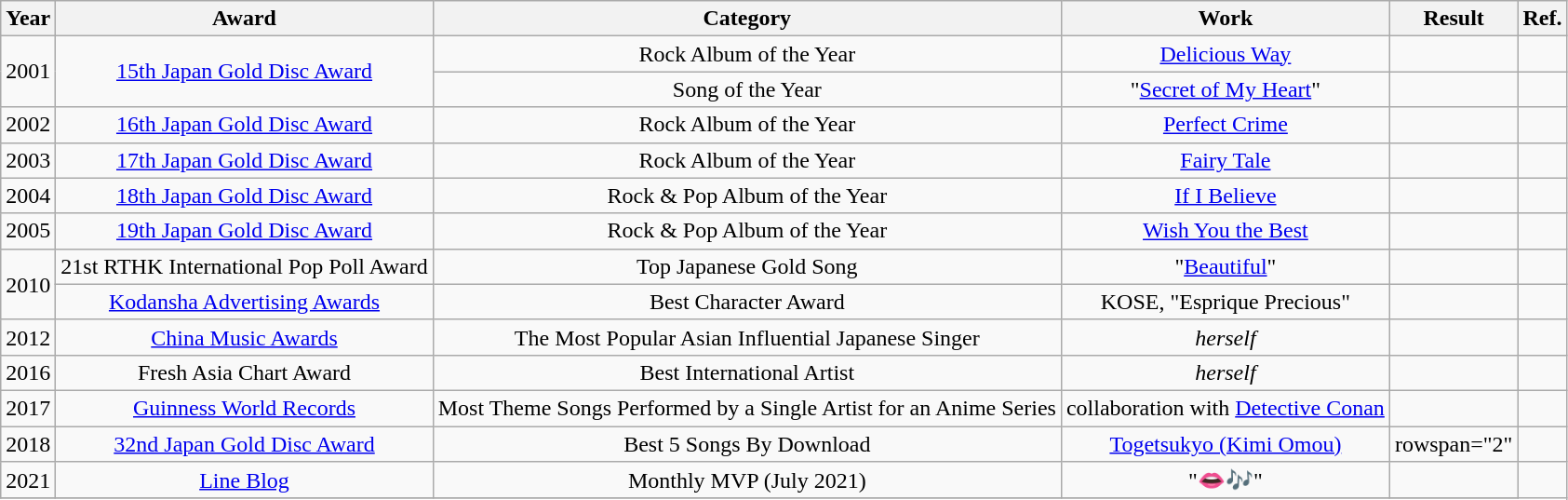<table class="wikitable" style="text-align:center">
<tr>
<th>Year</th>
<th>Award</th>
<th>Category</th>
<th>Work</th>
<th>Result</th>
<th>Ref.</th>
</tr>
<tr>
<td rowspan="2">2001</td>
<td rowspan="2"><a href='#'>15th Japan Gold Disc Award</a></td>
<td>Rock Album of the Year</td>
<td><a href='#'>Delicious Way</a></td>
<td></td>
<td></td>
</tr>
<tr>
<td>Song of the Year</td>
<td>"<a href='#'>Secret of My Heart</a>"</td>
<td></td>
<td></td>
</tr>
<tr>
<td>2002</td>
<td><a href='#'>16th Japan Gold Disc Award</a></td>
<td>Rock Album of the Year</td>
<td><a href='#'>Perfect Crime</a></td>
<td></td>
<td></td>
</tr>
<tr>
<td>2003</td>
<td><a href='#'>17th Japan Gold Disc Award</a></td>
<td>Rock Album of the Year</td>
<td><a href='#'>Fairy Tale</a></td>
<td></td>
<td></td>
</tr>
<tr>
<td>2004</td>
<td><a href='#'>18th Japan Gold Disc Award</a></td>
<td>Rock & Pop Album of the Year</td>
<td><a href='#'>If I Believe</a></td>
<td></td>
<td></td>
</tr>
<tr>
<td>2005</td>
<td><a href='#'>19th Japan Gold Disc Award</a></td>
<td>Rock & Pop Album of the Year</td>
<td><a href='#'>Wish You the Best</a></td>
<td></td>
<td></td>
</tr>
<tr>
<td rowspan="2">2010</td>
<td>21st RTHK International Pop Poll Award</td>
<td>Top Japanese Gold Song</td>
<td>"<a href='#'>Beautiful</a>"</td>
<td></td>
<td></td>
</tr>
<tr>
<td><a href='#'>Kodansha Advertising Awards</a></td>
<td>Best Character Award</td>
<td>KOSE, "Esprique Precious"</td>
<td></td>
<td></td>
</tr>
<tr>
<td>2012</td>
<td><a href='#'>China Music Awards</a></td>
<td>The Most Popular Asian Influential Japanese Singer</td>
<td><em>herself</em></td>
<td></td>
<td></td>
</tr>
<tr>
<td>2016</td>
<td>Fresh Asia Chart Award</td>
<td>Best International Artist</td>
<td><em>herself</em></td>
<td></td>
<td></td>
</tr>
<tr>
<td>2017</td>
<td><a href='#'>Guinness World Records</a></td>
<td>Most Theme Songs Performed by a Single Artist for an Anime Series</td>
<td>collaboration with <a href='#'>Detective Conan</a></td>
<td></td>
<td></td>
</tr>
<tr>
<td>2018</td>
<td><a href='#'>32nd Japan Gold Disc Award</a></td>
<td>Best 5 Songs By Download</td>
<td><a href='#'>Togetsukyo (Kimi Omou)</a></td>
<td>rowspan="2" </td>
<td></td>
</tr>
<tr>
<td>2021</td>
<td><a href='#'>Line Blog</a></td>
<td>Monthly MVP (July 2021)</td>
<td>"👄🎶"</td>
<td></td>
</tr>
<tr>
</tr>
</table>
